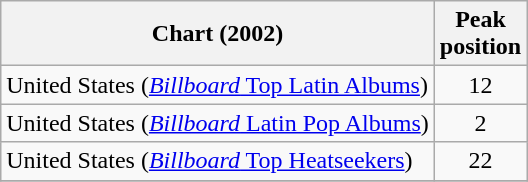<table class="wikitable sortable">
<tr>
<th>Chart (2002)</th>
<th>Peak<br>position</th>
</tr>
<tr>
<td>United States (<a href='#'><em>Billboard</em> Top Latin Albums</a>)</td>
<td align="center">12</td>
</tr>
<tr>
<td>United States (<a href='#'><em>Billboard</em> Latin Pop Albums</a>)</td>
<td align="center">2</td>
</tr>
<tr>
<td>United States (<a href='#'><em>Billboard</em> Top Heatseekers</a>)</td>
<td align="center">22</td>
</tr>
<tr>
</tr>
</table>
